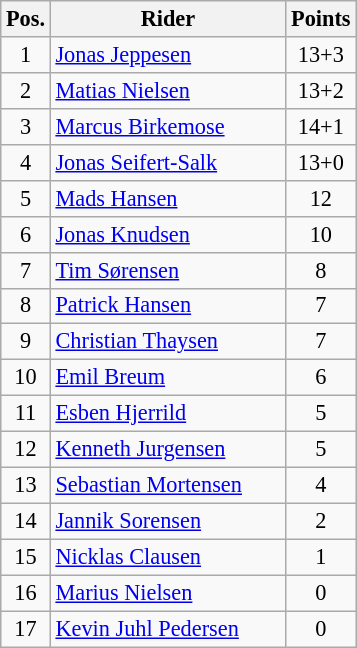<table class=wikitable style="font-size:93%;">
<tr>
<th width=25px>Pos.</th>
<th width=150px>Rider</th>
<th width=40px>Points</th>
</tr>
<tr align=center>
<td>1</td>
<td align=left><a href='#'>Jonas Jeppesen</a></td>
<td>13+3</td>
</tr>
<tr align=center>
<td>2</td>
<td align=left><a href='#'>Matias Nielsen</a></td>
<td>13+2</td>
</tr>
<tr align=center>
<td>3</td>
<td align=left><a href='#'>Marcus Birkemose</a></td>
<td>14+1</td>
</tr>
<tr align=center>
<td>4</td>
<td align=left><a href='#'>Jonas Seifert-Salk</a></td>
<td>13+0</td>
</tr>
<tr align=center>
<td>5</td>
<td align=left><a href='#'>Mads Hansen</a></td>
<td>12</td>
</tr>
<tr align=center>
<td>6</td>
<td align=left><a href='#'>Jonas Knudsen</a></td>
<td>10</td>
</tr>
<tr align=center>
<td>7</td>
<td align=left><a href='#'>Tim Sørensen</a></td>
<td>8</td>
</tr>
<tr align=center>
<td>8</td>
<td align=left><a href='#'>Patrick Hansen</a></td>
<td>7</td>
</tr>
<tr align=center>
<td>9</td>
<td align=left><a href='#'>Christian Thaysen</a></td>
<td>7</td>
</tr>
<tr align=center>
<td>10</td>
<td align=left><a href='#'>Emil Breum</a></td>
<td>6</td>
</tr>
<tr align=center>
<td>11</td>
<td align=left><a href='#'>Esben Hjerrild</a></td>
<td>5</td>
</tr>
<tr align=center>
<td>12</td>
<td align=left><a href='#'>Kenneth Jurgensen</a></td>
<td>5</td>
</tr>
<tr align=center>
<td>13</td>
<td align=left><a href='#'>Sebastian Mortensen</a></td>
<td>4</td>
</tr>
<tr align=center>
<td>14</td>
<td align=left><a href='#'>Jannik Sorensen</a></td>
<td>2</td>
</tr>
<tr align=center>
<td>15</td>
<td align=left><a href='#'>Nicklas Clausen</a></td>
<td>1</td>
</tr>
<tr align=center>
<td>16</td>
<td align=left><a href='#'>Marius Nielsen</a></td>
<td>0</td>
</tr>
<tr align=center>
<td>17</td>
<td align=left><a href='#'>Kevin Juhl Pedersen</a></td>
<td>0</td>
</tr>
</table>
